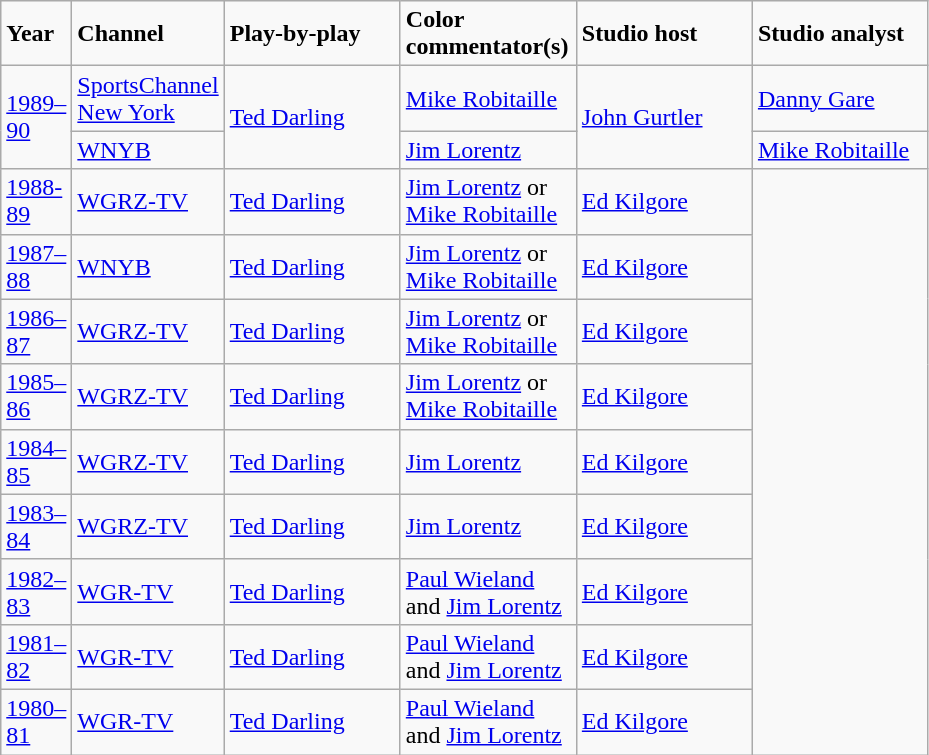<table class="wikitable">
<tr>
<td width="40"><strong>Year</strong></td>
<td width="40"><strong>Channel</strong></td>
<td width="110"><strong>Play-by-play</strong></td>
<td width="110"><strong>Color commentator(s)</strong></td>
<td width="110"><strong>Studio host</strong></td>
<td width="110"><strong>Studio analyst</strong></td>
</tr>
<tr>
<td rowspan="2"><a href='#'>1989–90</a></td>
<td><a href='#'>SportsChannel New York</a></td>
<td rowspan="2"><a href='#'>Ted Darling</a></td>
<td><a href='#'>Mike Robitaille</a></td>
<td rowspan="2"><a href='#'>John Gurtler</a></td>
<td><a href='#'>Danny Gare</a></td>
</tr>
<tr>
<td><a href='#'>WNYB</a></td>
<td><a href='#'>Jim Lorentz</a></td>
<td><a href='#'>Mike Robitaille</a></td>
</tr>
<tr>
<td><a href='#'>1988-89</a></td>
<td><a href='#'>WGRZ-TV</a></td>
<td><a href='#'>Ted Darling</a></td>
<td><a href='#'>Jim Lorentz</a> or <a href='#'>Mike Robitaille</a></td>
<td><a href='#'>Ed Kilgore</a></td>
</tr>
<tr>
<td><a href='#'>1987–88</a></td>
<td><a href='#'>WNYB</a></td>
<td><a href='#'>Ted Darling</a></td>
<td><a href='#'>Jim Lorentz</a> or <a href='#'>Mike Robitaille</a></td>
<td><a href='#'>Ed Kilgore</a></td>
</tr>
<tr>
<td><a href='#'>1986–87</a></td>
<td><a href='#'>WGRZ-TV</a></td>
<td><a href='#'>Ted Darling</a></td>
<td><a href='#'>Jim Lorentz</a> or <a href='#'>Mike Robitaille</a></td>
<td><a href='#'>Ed Kilgore</a></td>
</tr>
<tr>
<td><a href='#'>1985–86</a></td>
<td><a href='#'>WGRZ-TV</a></td>
<td><a href='#'>Ted Darling</a></td>
<td><a href='#'>Jim Lorentz</a> or <a href='#'>Mike Robitaille</a></td>
<td><a href='#'>Ed Kilgore</a></td>
</tr>
<tr>
<td><a href='#'>1984–85</a></td>
<td><a href='#'>WGRZ-TV</a></td>
<td><a href='#'>Ted Darling</a></td>
<td><a href='#'>Jim Lorentz</a></td>
<td><a href='#'>Ed Kilgore</a></td>
</tr>
<tr>
<td><a href='#'>1983–84</a></td>
<td><a href='#'>WGRZ-TV</a></td>
<td><a href='#'>Ted Darling</a></td>
<td><a href='#'>Jim Lorentz</a></td>
<td><a href='#'>Ed Kilgore</a></td>
</tr>
<tr>
<td><a href='#'>1982–83</a></td>
<td><a href='#'>WGR-TV</a></td>
<td><a href='#'>Ted Darling</a></td>
<td><a href='#'>Paul Wieland</a> and <a href='#'>Jim Lorentz</a></td>
<td><a href='#'>Ed Kilgore</a></td>
</tr>
<tr>
<td><a href='#'>1981–82</a></td>
<td><a href='#'>WGR-TV</a></td>
<td><a href='#'>Ted Darling</a></td>
<td><a href='#'>Paul Wieland</a> and <a href='#'>Jim Lorentz</a></td>
<td><a href='#'>Ed Kilgore</a></td>
</tr>
<tr>
<td><a href='#'>1980–81</a></td>
<td><a href='#'>WGR-TV</a></td>
<td><a href='#'>Ted Darling</a></td>
<td><a href='#'>Paul Wieland</a> and <a href='#'>Jim Lorentz</a></td>
<td><a href='#'>Ed Kilgore</a></td>
</tr>
</table>
